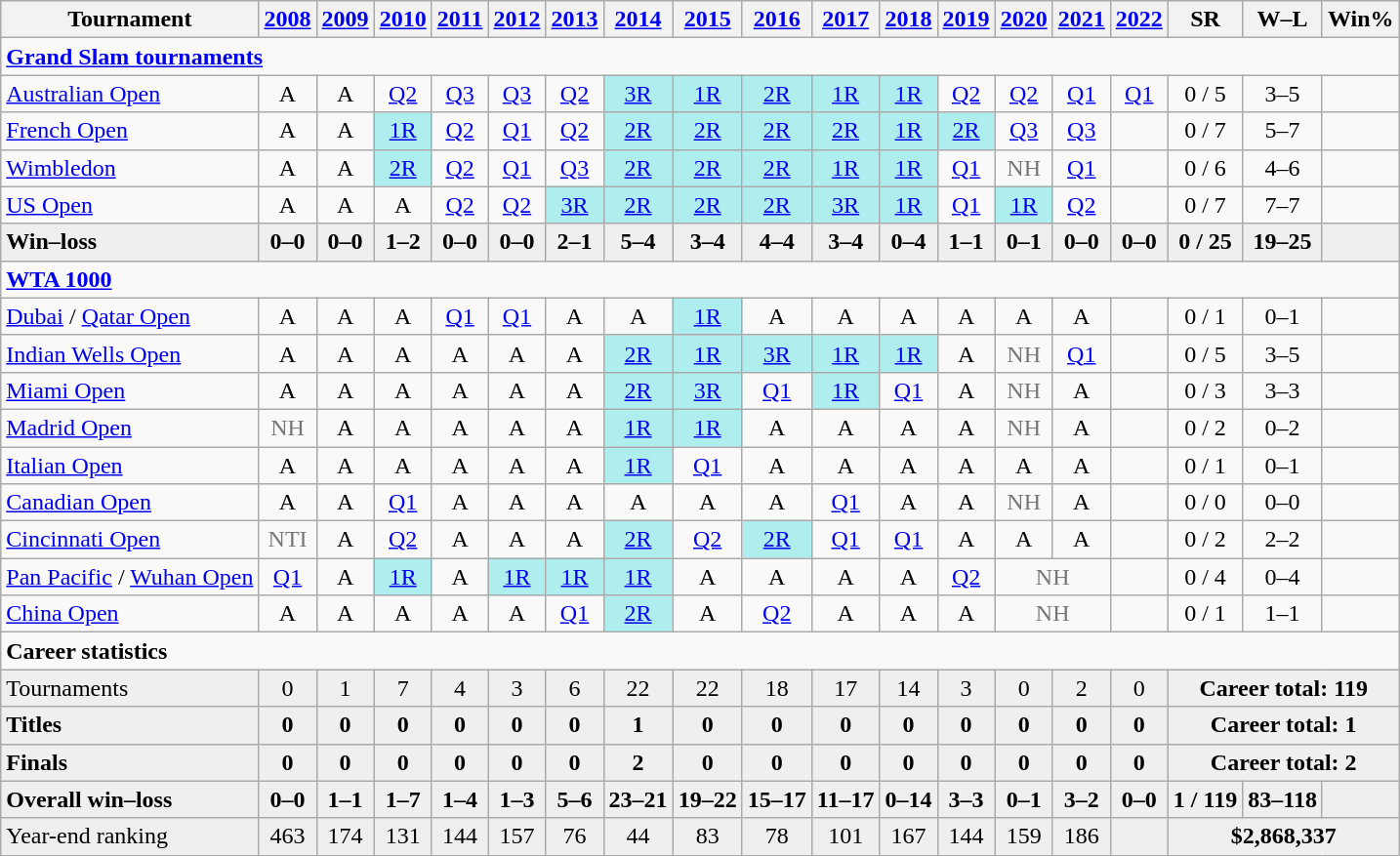<table class=wikitable style=text-align:center>
<tr>
<th>Tournament</th>
<th><a href='#'>2008</a></th>
<th><a href='#'>2009</a></th>
<th><a href='#'>2010</a></th>
<th><a href='#'>2011</a></th>
<th><a href='#'>2012</a></th>
<th><a href='#'>2013</a></th>
<th><a href='#'>2014</a></th>
<th><a href='#'>2015</a></th>
<th><a href='#'>2016</a></th>
<th><a href='#'>2017</a></th>
<th><a href='#'>2018</a></th>
<th><a href='#'>2019</a></th>
<th><a href='#'>2020</a></th>
<th><a href='#'>2021</a></th>
<th><a href='#'>2022</a></th>
<th>SR</th>
<th>W–L</th>
<th>Win%</th>
</tr>
<tr>
<td colspan="19" style="text-align:left"><strong><a href='#'>Grand Slam tournaments</a></strong></td>
</tr>
<tr>
<td style=text-align:left><a href='#'>Australian Open</a></td>
<td>A</td>
<td>A</td>
<td><a href='#'>Q2</a></td>
<td><a href='#'>Q3</a></td>
<td><a href='#'>Q3</a></td>
<td><a href='#'>Q2</a></td>
<td style=background:#afeeee><a href='#'>3R</a></td>
<td style=background:#afeeee><a href='#'>1R</a></td>
<td style=background:#afeeee><a href='#'>2R</a></td>
<td style=background:#afeeee><a href='#'>1R</a></td>
<td style=background:#afeeee><a href='#'>1R</a></td>
<td><a href='#'>Q2</a></td>
<td><a href='#'>Q2</a></td>
<td><a href='#'>Q1</a></td>
<td><a href='#'>Q1</a></td>
<td>0 / 5</td>
<td>3–5</td>
<td></td>
</tr>
<tr>
<td style=text-align:left><a href='#'>French Open</a></td>
<td>A</td>
<td>A</td>
<td style=background:#afeeee><a href='#'>1R</a></td>
<td><a href='#'>Q2</a></td>
<td><a href='#'>Q1</a></td>
<td><a href='#'>Q2</a></td>
<td style=background:#afeeee><a href='#'>2R</a></td>
<td style=background:#afeeee><a href='#'>2R</a></td>
<td style=background:#afeeee><a href='#'>2R</a></td>
<td style=background:#afeeee><a href='#'>2R</a></td>
<td style=background:#afeeee><a href='#'>1R</a></td>
<td style=background:#afeeee><a href='#'>2R</a></td>
<td><a href='#'>Q3</a></td>
<td><a href='#'>Q3</a></td>
<td></td>
<td>0 / 7</td>
<td>5–7</td>
<td></td>
</tr>
<tr>
<td style=text-align:left><a href='#'>Wimbledon</a></td>
<td>A</td>
<td>A</td>
<td style=background:#afeeee><a href='#'>2R</a></td>
<td><a href='#'>Q2</a></td>
<td><a href='#'>Q1</a></td>
<td><a href='#'>Q3</a></td>
<td style=background:#afeeee><a href='#'>2R</a></td>
<td style=background:#afeeee><a href='#'>2R</a></td>
<td style=background:#afeeee><a href='#'>2R</a></td>
<td style=background:#afeeee><a href='#'>1R</a></td>
<td style=background:#afeeee><a href='#'>1R</a></td>
<td><a href='#'>Q1</a></td>
<td style=color:#767676>NH</td>
<td><a href='#'>Q1</a></td>
<td></td>
<td>0 / 6</td>
<td>4–6</td>
<td></td>
</tr>
<tr>
<td style=text-align:left><a href='#'>US Open</a></td>
<td>A</td>
<td>A</td>
<td>A</td>
<td><a href='#'>Q2</a></td>
<td><a href='#'>Q2</a></td>
<td style=background:#afeeee><a href='#'>3R</a></td>
<td style=background:#afeeee><a href='#'>2R</a></td>
<td style=background:#afeeee><a href='#'>2R</a></td>
<td style=background:#afeeee><a href='#'>2R</a></td>
<td style=background:#afeeee><a href='#'>3R</a></td>
<td style=background:#afeeee><a href='#'>1R</a></td>
<td><a href='#'>Q1</a></td>
<td style=background:#afeeee><a href='#'>1R</a></td>
<td><a href='#'>Q2</a></td>
<td></td>
<td>0 / 7</td>
<td>7–7</td>
<td></td>
</tr>
<tr style=background:#efefef;font-weight:bold>
<td align=left>Win–loss</td>
<td>0–0</td>
<td>0–0</td>
<td>1–2</td>
<td>0–0</td>
<td>0–0</td>
<td>2–1</td>
<td>5–4</td>
<td>3–4</td>
<td>4–4</td>
<td>3–4</td>
<td>0–4</td>
<td>1–1</td>
<td>0–1</td>
<td>0–0</td>
<td>0–0</td>
<td>0 / 25</td>
<td>19–25</td>
<td></td>
</tr>
<tr>
<td colspan="19" align="left"><strong><a href='#'>WTA 1000</a></strong></td>
</tr>
<tr>
<td align=left><a href='#'>Dubai</a> / <a href='#'>Qatar Open</a></td>
<td>A</td>
<td>A</td>
<td>A</td>
<td><a href='#'>Q1</a></td>
<td><a href='#'>Q1</a></td>
<td>A</td>
<td>A</td>
<td bgcolor=afeeee><a href='#'>1R</a></td>
<td>A</td>
<td>A</td>
<td>A</td>
<td>A</td>
<td>A</td>
<td>A</td>
<td></td>
<td>0 / 1</td>
<td>0–1</td>
<td></td>
</tr>
<tr>
<td align=left><a href='#'>Indian Wells Open</a></td>
<td>A</td>
<td>A</td>
<td>A</td>
<td>A</td>
<td>A</td>
<td>A</td>
<td bgcolor=afeeee><a href='#'>2R</a></td>
<td bgcolor=afeeee><a href='#'>1R</a></td>
<td bgcolor=afeeee><a href='#'>3R</a></td>
<td bgcolor=afeeee><a href='#'>1R</a></td>
<td bgcolor=afeeee><a href='#'>1R</a></td>
<td>A</td>
<td style="color:#767676">NH</td>
<td><a href='#'>Q1</a></td>
<td></td>
<td>0 / 5</td>
<td>3–5</td>
<td></td>
</tr>
<tr>
<td align=left><a href='#'>Miami Open</a></td>
<td>A</td>
<td>A</td>
<td>A</td>
<td>A</td>
<td>A</td>
<td>A</td>
<td bgcolor=afeeee><a href='#'>2R</a></td>
<td bgcolor=afeeee><a href='#'>3R</a></td>
<td><a href='#'>Q1</a></td>
<td bgcolor=afeeee><a href='#'>1R</a></td>
<td><a href='#'>Q1</a></td>
<td>A</td>
<td style=color:#767676>NH</td>
<td>A</td>
<td></td>
<td>0 / 3</td>
<td>3–3</td>
<td></td>
</tr>
<tr>
<td align=left><a href='#'>Madrid Open</a></td>
<td style=color:#767676>NH</td>
<td>A</td>
<td>A</td>
<td>A</td>
<td>A</td>
<td>A</td>
<td bgcolor=afeeee><a href='#'>1R</a></td>
<td bgcolor=afeeee><a href='#'>1R</a></td>
<td>A</td>
<td>A</td>
<td>A</td>
<td>A</td>
<td style=color:#767676>NH</td>
<td>A</td>
<td></td>
<td>0 / 2</td>
<td>0–2</td>
<td></td>
</tr>
<tr>
<td align=left><a href='#'>Italian Open</a></td>
<td>A</td>
<td>A</td>
<td>A</td>
<td>A</td>
<td>A</td>
<td>A</td>
<td bgcolor=afeeee><a href='#'>1R</a></td>
<td><a href='#'>Q1</a></td>
<td>A</td>
<td>A</td>
<td>A</td>
<td>A</td>
<td>A</td>
<td>A</td>
<td></td>
<td>0 / 1</td>
<td>0–1</td>
<td></td>
</tr>
<tr>
<td align=left><a href='#'>Canadian Open</a></td>
<td>A</td>
<td>A</td>
<td><a href='#'>Q1</a></td>
<td>A</td>
<td>A</td>
<td>A</td>
<td>A</td>
<td>A</td>
<td>A</td>
<td><a href='#'>Q1</a></td>
<td>A</td>
<td>A</td>
<td style=color:#767676>NH</td>
<td>A</td>
<td></td>
<td>0 / 0</td>
<td>0–0</td>
<td></td>
</tr>
<tr>
<td align=left><a href='#'>Cincinnati Open</a></td>
<td style=color:#767676>NTI</td>
<td>A</td>
<td><a href='#'>Q2</a></td>
<td>A</td>
<td>A</td>
<td>A</td>
<td bgcolor=afeeee><a href='#'>2R</a></td>
<td><a href='#'>Q2</a></td>
<td bgcolor=afeeee><a href='#'>2R</a></td>
<td><a href='#'>Q1</a></td>
<td><a href='#'>Q1</a></td>
<td>A</td>
<td>A</td>
<td>A</td>
<td></td>
<td>0 / 2</td>
<td>2–2</td>
<td></td>
</tr>
<tr>
<td align=left><a href='#'>Pan Pacific</a> / <a href='#'>Wuhan Open</a></td>
<td><a href='#'>Q1</a></td>
<td>A</td>
<td bgcolor=afeeee><a href='#'>1R</a></td>
<td>A</td>
<td bgcolor=afeeee><a href='#'>1R</a></td>
<td bgcolor=afeeee><a href='#'>1R</a></td>
<td bgcolor=afeeee><a href='#'>1R</a></td>
<td>A</td>
<td>A</td>
<td>A</td>
<td>A</td>
<td><a href='#'>Q2</a></td>
<td colspan="2" style="color:#767676">NH</td>
<td></td>
<td>0 / 4</td>
<td>0–4</td>
<td></td>
</tr>
<tr>
<td align=left><a href='#'>China Open</a></td>
<td>A</td>
<td>A</td>
<td>A</td>
<td>A</td>
<td>A</td>
<td><a href='#'>Q1</a></td>
<td bgcolor=afeeee><a href='#'>2R</a></td>
<td>A</td>
<td><a href='#'>Q2</a></td>
<td>A</td>
<td>A</td>
<td>A</td>
<td colspan="2" style="color:#767676">NH</td>
<td></td>
<td>0 / 1</td>
<td>1–1</td>
<td></td>
</tr>
<tr>
<td colspan="19" align="left"><strong>Career statistics</strong></td>
</tr>
<tr style=background:#efefef>
<td align=left>Tournaments</td>
<td>0</td>
<td>1</td>
<td>7</td>
<td>4</td>
<td>3</td>
<td>6</td>
<td>22</td>
<td>22</td>
<td>18</td>
<td>17</td>
<td>14</td>
<td>3</td>
<td>0</td>
<td>2</td>
<td>0</td>
<td colspan=3><strong>Career total: 119</strong></td>
</tr>
<tr style=background:#efefef;font-weight:bold>
<td align=left>Titles</td>
<td>0</td>
<td>0</td>
<td>0</td>
<td>0</td>
<td>0</td>
<td>0</td>
<td>1</td>
<td>0</td>
<td>0</td>
<td>0</td>
<td>0</td>
<td>0</td>
<td>0</td>
<td>0</td>
<td>0</td>
<td colspan=3>Career total: 1</td>
</tr>
<tr style=background:#efefef;font-weight:bold>
<td align=left>Finals</td>
<td>0</td>
<td>0</td>
<td>0</td>
<td>0</td>
<td>0</td>
<td>0</td>
<td>2</td>
<td>0</td>
<td>0</td>
<td>0</td>
<td>0</td>
<td>0</td>
<td>0</td>
<td>0</td>
<td>0</td>
<td colspan=3>Career total: 2</td>
</tr>
<tr style=background:#efefef;font-weight:bold>
<td align=left>Overall win–loss</td>
<td>0–0</td>
<td>1–1</td>
<td>1–7</td>
<td>1–4</td>
<td>1–3</td>
<td>5–6</td>
<td>23–21</td>
<td>19–22</td>
<td>15–17</td>
<td>11–17</td>
<td>0–14</td>
<td>3–3</td>
<td>0–1</td>
<td>3–2</td>
<td>0–0</td>
<td>1 / 119</td>
<td>83–118</td>
<td></td>
</tr>
<tr style=background:#efefef>
<td align=left>Year-end ranking</td>
<td>463</td>
<td>174</td>
<td>131</td>
<td>144</td>
<td>157</td>
<td>76</td>
<td>44</td>
<td>83</td>
<td>78</td>
<td>101</td>
<td>167</td>
<td>144</td>
<td>159</td>
<td>186</td>
<td></td>
<td colspan=3><strong>$2,868,337</strong></td>
</tr>
</table>
